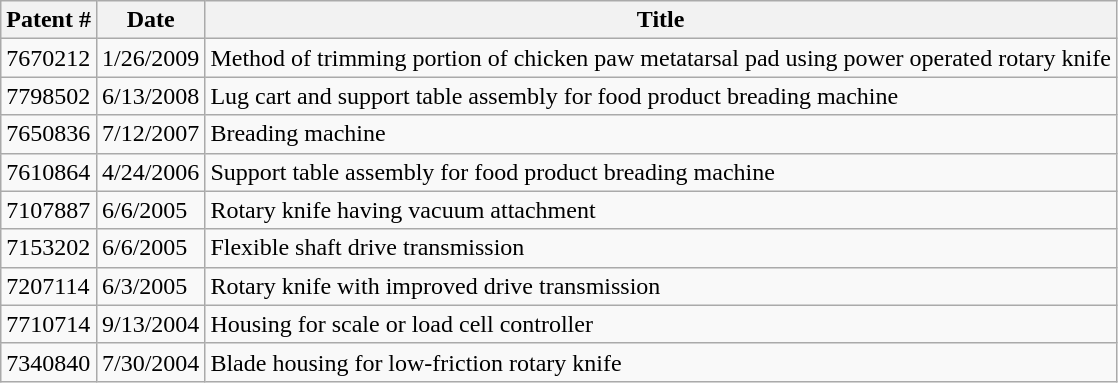<table class="wikitable">
<tr>
<th>Patent #</th>
<th>Date</th>
<th>Title</th>
</tr>
<tr>
<td>7670212</td>
<td>1/26/2009</td>
<td>Method of trimming portion of chicken paw metatarsal pad using power operated rotary knife</td>
</tr>
<tr>
<td>7798502</td>
<td>6/13/2008</td>
<td>Lug cart and support table assembly for food product breading machine</td>
</tr>
<tr>
<td>7650836</td>
<td>7/12/2007</td>
<td>Breading machine</td>
</tr>
<tr>
<td>7610864</td>
<td>4/24/2006</td>
<td>Support table assembly for food product breading machine</td>
</tr>
<tr>
<td>7107887</td>
<td>6/6/2005</td>
<td>Rotary knife having vacuum attachment</td>
</tr>
<tr>
<td>7153202</td>
<td>6/6/2005</td>
<td>Flexible shaft drive transmission</td>
</tr>
<tr>
<td>7207114</td>
<td>6/3/2005</td>
<td>Rotary knife with improved drive transmission</td>
</tr>
<tr>
<td>7710714</td>
<td>9/13/2004</td>
<td>Housing for scale or load cell controller</td>
</tr>
<tr>
<td>7340840</td>
<td>7/30/2004</td>
<td>Blade housing for low-friction rotary knife</td>
</tr>
</table>
